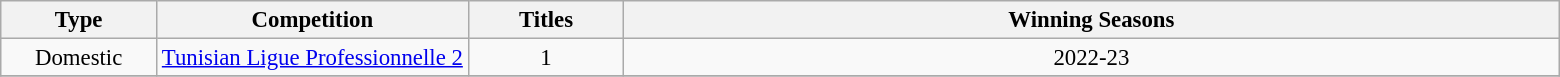<table class="wikitable plainrowheaders" style="font-size:95%; text-align:center;">
<tr>
<th width=10%>Type</th>
<th width=20%>Competition</th>
<th width=10%>Titles</th>
<th width=60%>Winning Seasons</th>
</tr>
<tr>
<td rowspan="1">Domestic</td>
<td><a href='#'>Tunisian Ligue Professionnelle 2</a></td>
<td>1</td>
<td>2022-23</td>
</tr>
<tr>
</tr>
</table>
